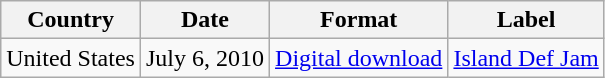<table class="wikitable">
<tr>
<th>Country</th>
<th>Date</th>
<th>Format</th>
<th>Label</th>
</tr>
<tr>
<td>United States</td>
<td>July 6, 2010</td>
<td><a href='#'>Digital download</a></td>
<td><a href='#'>Island Def Jam</a></td>
</tr>
</table>
